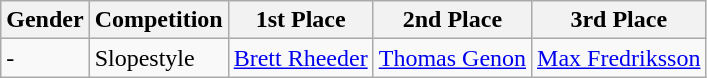<table class="wikitable">
<tr>
<th>Gender</th>
<th>Competition</th>
<th>1st Place</th>
<th>2nd Place</th>
<th>3rd Place</th>
</tr>
<tr>
<td>-</td>
<td>Slopestyle</td>
<td><a href='#'>Brett Rheeder</a></td>
<td><a href='#'>Thomas Genon</a></td>
<td><a href='#'>Max Fredriksson</a></td>
</tr>
</table>
